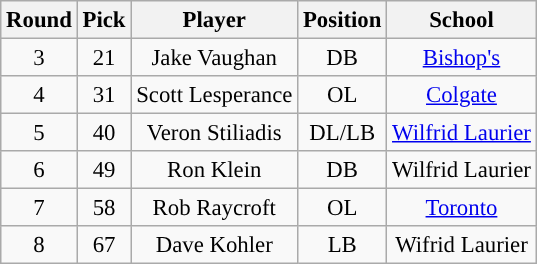<table class="wikitable" style="font-size: 95%;">
<tr>
<th scope="col">Round</th>
<th scope="col">Pick</th>
<th scope="col">Player</th>
<th scope="col">Position</th>
<th scope="col">School</th>
</tr>
<tr align="center">
<td align=center>3</td>
<td>21</td>
<td>Jake Vaughan</td>
<td>DB</td>
<td><a href='#'>Bishop's</a></td>
</tr>
<tr align="center">
<td align=center>4</td>
<td>31</td>
<td>Scott Lesperance</td>
<td>OL</td>
<td><a href='#'>Colgate</a></td>
</tr>
<tr align="center">
<td align=center>5</td>
<td>40</td>
<td>Veron Stiliadis</td>
<td>DL/LB</td>
<td><a href='#'>Wilfrid Laurier</a></td>
</tr>
<tr align="center">
<td align=center>6</td>
<td>49</td>
<td>Ron Klein</td>
<td>DB</td>
<td>Wilfrid Laurier</td>
</tr>
<tr align="center">
<td align=center>7</td>
<td>58</td>
<td>Rob Raycroft</td>
<td>OL</td>
<td><a href='#'>Toronto</a></td>
</tr>
<tr align="center">
<td align=center>8</td>
<td>67</td>
<td>Dave Kohler</td>
<td>LB</td>
<td>Wifrid Laurier</td>
</tr>
</table>
